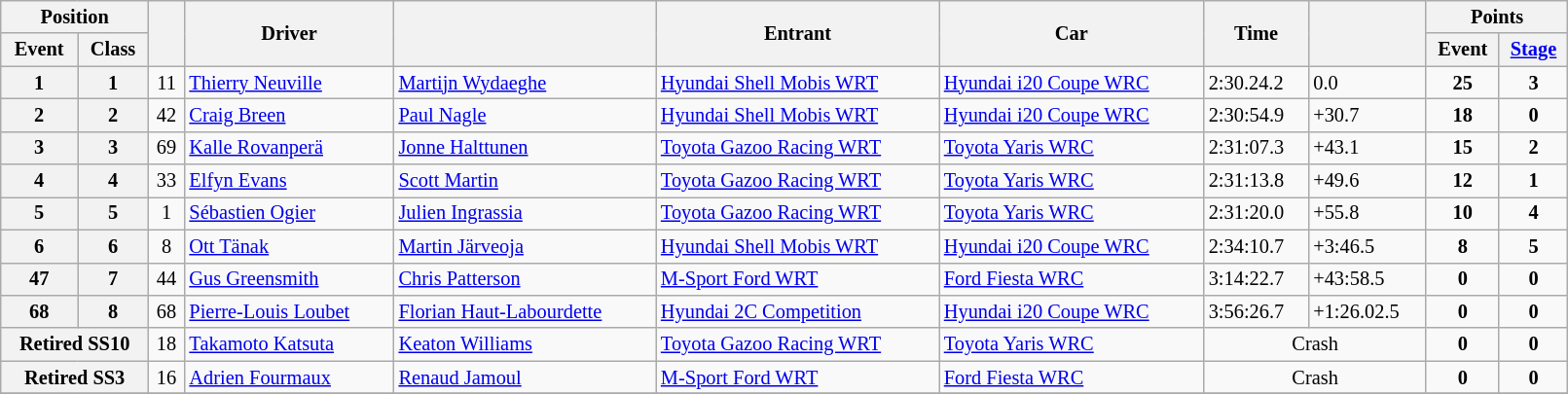<table class="wikitable" width=85% style="font-size: 85%;">
<tr>
<th colspan="2">Position</th>
<th rowspan="2"></th>
<th rowspan="2">Driver</th>
<th rowspan="2"></th>
<th rowspan="2">Entrant</th>
<th rowspan="2">Car</th>
<th rowspan="2">Time</th>
<th rowspan="2"></th>
<th colspan="2">Points</th>
</tr>
<tr>
<th>Event</th>
<th>Class</th>
<th>Event</th>
<th><a href='#'>Stage</a></th>
</tr>
<tr>
<th>1</th>
<th>1</th>
<td align="center">11</td>
<td><a href='#'>Thierry Neuville</a></td>
<td><a href='#'>Martijn Wydaeghe</a></td>
<td><a href='#'>Hyundai Shell Mobis WRT</a></td>
<td><a href='#'>Hyundai i20 Coupe WRC</a></td>
<td>2:30.24.2</td>
<td>0.0</td>
<td align="center"><strong>25</strong></td>
<td align="center"><strong>3</strong></td>
</tr>
<tr>
<th>2</th>
<th>2</th>
<td align="center">42</td>
<td><a href='#'>Craig Breen</a></td>
<td><a href='#'>Paul Nagle</a></td>
<td><a href='#'>Hyundai Shell Mobis WRT</a></td>
<td><a href='#'>Hyundai i20 Coupe WRC</a></td>
<td>2:30:54.9</td>
<td>+30.7</td>
<td align="center"><strong>18</strong></td>
<td align="center"><strong>0</strong></td>
</tr>
<tr>
<th>3</th>
<th>3</th>
<td align="center">69</td>
<td><a href='#'>Kalle Rovanperä</a></td>
<td><a href='#'>Jonne Halttunen</a></td>
<td><a href='#'>Toyota Gazoo Racing WRT</a></td>
<td><a href='#'>Toyota Yaris WRC</a></td>
<td>2:31:07.3</td>
<td>+43.1</td>
<td align="center"><strong>15</strong></td>
<td align="center"><strong>2</strong></td>
</tr>
<tr>
<th>4</th>
<th>4</th>
<td align="center">33</td>
<td><a href='#'>Elfyn Evans</a></td>
<td><a href='#'>Scott Martin</a></td>
<td><a href='#'>Toyota Gazoo Racing WRT</a></td>
<td><a href='#'>Toyota Yaris WRC</a></td>
<td>2:31:13.8</td>
<td>+49.6</td>
<td align="center"><strong>12</strong></td>
<td align="center"><strong>1</strong></td>
</tr>
<tr>
<th>5</th>
<th>5</th>
<td align="center">1</td>
<td><a href='#'>Sébastien Ogier</a></td>
<td><a href='#'>Julien Ingrassia</a></td>
<td><a href='#'>Toyota Gazoo Racing WRT</a></td>
<td><a href='#'>Toyota Yaris WRC</a></td>
<td>2:31:20.0</td>
<td>+55.8</td>
<td align="center"><strong>10</strong></td>
<td align="center"><strong>4</strong></td>
</tr>
<tr>
<th>6</th>
<th>6</th>
<td align="center">8</td>
<td><a href='#'>Ott Tänak</a></td>
<td><a href='#'>Martin Järveoja</a></td>
<td><a href='#'>Hyundai Shell Mobis WRT</a></td>
<td><a href='#'>Hyundai i20 Coupe WRC</a></td>
<td>2:34:10.7</td>
<td>+3:46.5</td>
<td align="center"><strong>8</strong></td>
<td align="center"><strong>5</strong></td>
</tr>
<tr>
<th>47</th>
<th>7</th>
<td align="center">44</td>
<td><a href='#'>Gus Greensmith</a></td>
<td><a href='#'>Chris Patterson</a></td>
<td><a href='#'>M-Sport Ford WRT</a></td>
<td><a href='#'>Ford Fiesta WRC</a></td>
<td>3:14:22.7</td>
<td>+43:58.5</td>
<td align="center"><strong>0</strong></td>
<td align="center"><strong>0</strong></td>
</tr>
<tr>
<th>68</th>
<th>8</th>
<td align="center">68</td>
<td><a href='#'>Pierre-Louis Loubet</a></td>
<td><a href='#'>Florian Haut-Labourdette</a></td>
<td><a href='#'>Hyundai 2C Competition</a></td>
<td><a href='#'>Hyundai i20 Coupe WRC</a></td>
<td>3:56:26.7</td>
<td>+1:26.02.5</td>
<td align="center"><strong>0</strong></td>
<td align="center"><strong>0</strong></td>
</tr>
<tr>
<th colspan="2">Retired SS10</th>
<td align="center">18</td>
<td><a href='#'>Takamoto Katsuta</a></td>
<td><a href='#'>Keaton Williams</a></td>
<td><a href='#'>Toyota Gazoo Racing WRT</a></td>
<td><a href='#'>Toyota Yaris WRC</a></td>
<td colspan="2" align="center">Crash</td>
<td align="center"><strong>0</strong></td>
<td align="center"><strong>0</strong></td>
</tr>
<tr>
<th colspan="2">Retired SS3</th>
<td align="center">16</td>
<td><a href='#'>Adrien Fourmaux</a></td>
<td><a href='#'>Renaud Jamoul</a></td>
<td><a href='#'>M-Sport Ford WRT</a></td>
<td><a href='#'>Ford Fiesta WRC</a></td>
<td colspan="2" align="center">Crash</td>
<td align="center"><strong>0</strong></td>
<td align="center"><strong>0</strong></td>
</tr>
<tr>
</tr>
</table>
